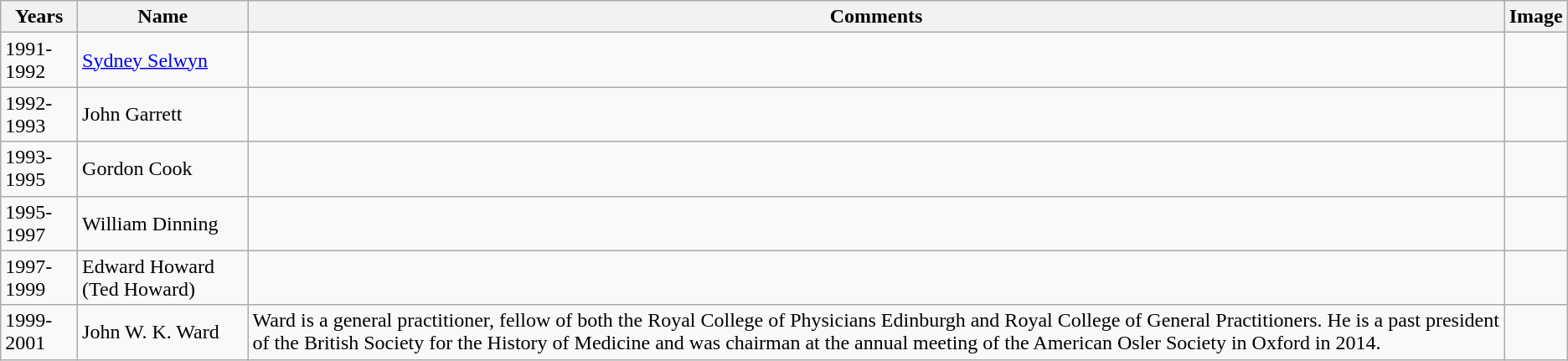<table class="wikitable">
<tr>
<th>Years</th>
<th>Name</th>
<th>Comments</th>
<th>Image</th>
</tr>
<tr>
<td>1991-1992</td>
<td><a href='#'>Sydney Selwyn</a></td>
<td></td>
<td></td>
</tr>
<tr>
<td>1992-1993</td>
<td>John Garrett</td>
<td></td>
<td></td>
</tr>
<tr>
<td>1993-1995</td>
<td>Gordon Cook</td>
<td></td>
<td></td>
</tr>
<tr>
<td>1995-1997</td>
<td>William Dinning</td>
<td></td>
<td></td>
</tr>
<tr>
<td>1997-1999</td>
<td>Edward Howard (Ted Howard)</td>
<td></td>
<td></td>
</tr>
<tr>
<td>1999-2001</td>
<td>John W. K. Ward</td>
<td>Ward is a general practitioner, fellow of both the Royal College of Physicians Edinburgh and Royal College of General Practitioners. He is a past president of the British Society for the History of Medicine and was chairman at the annual meeting of the American Osler Society in Oxford in 2014.</td>
<td></td>
</tr>
</table>
